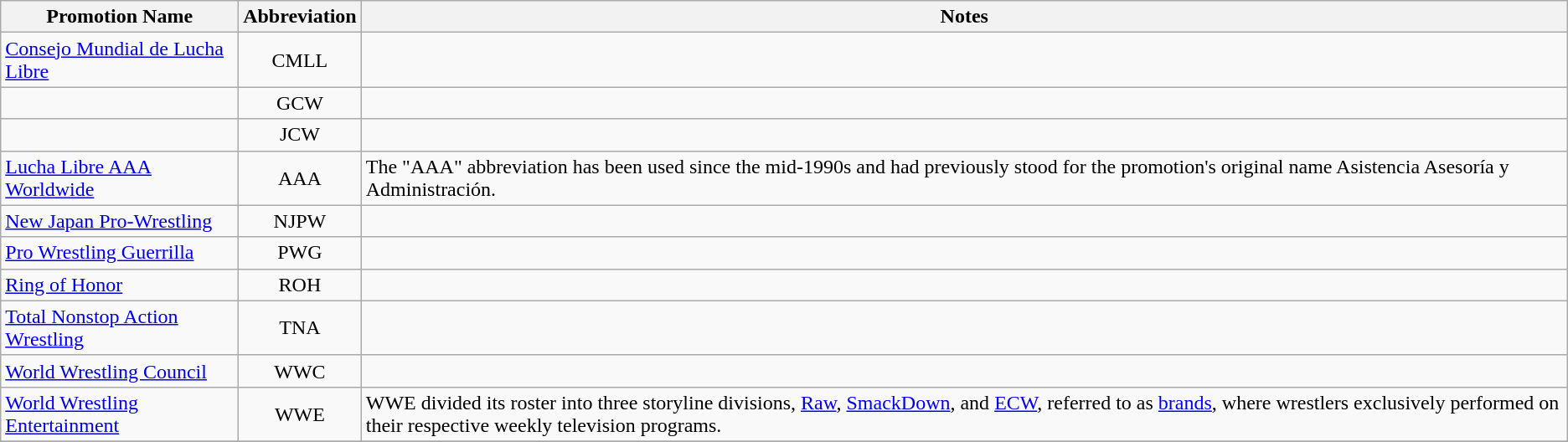<table class="wikitable">
<tr>
<th>Promotion Name</th>
<th>Abbreviation</th>
<th>Notes</th>
</tr>
<tr>
<td><a href='#'>Consejo Mundial de Lucha Libre</a></td>
<td align=center>CMLL</td>
<td></td>
</tr>
<tr>
<td></td>
<td align=center>GCW</td>
<td></td>
</tr>
<tr>
<td></td>
<td align=center>JCW</td>
<td></td>
</tr>
<tr>
<td><a href='#'>Lucha Libre AAA Worldwide</a></td>
<td align=center>AAA</td>
<td>The "AAA" abbreviation has been used since the mid-1990s and had previously stood for the promotion's original name Asistencia Asesoría y Administración.</td>
</tr>
<tr>
<td><a href='#'>New Japan Pro-Wrestling</a></td>
<td align=center>NJPW</td>
<td></td>
</tr>
<tr>
<td><a href='#'>Pro Wrestling Guerrilla</a></td>
<td align=center>PWG</td>
<td></td>
</tr>
<tr>
<td><a href='#'>Ring of Honor</a></td>
<td align=center>ROH</td>
<td></td>
</tr>
<tr>
<td><a href='#'>Total Nonstop Action Wrestling</a></td>
<td align=center>TNA</td>
<td></td>
</tr>
<tr>
<td><a href='#'>World Wrestling Council</a></td>
<td align=center>WWC</td>
<td></td>
</tr>
<tr>
<td><a href='#'>World Wrestling Entertainment</a></td>
<td align=center>WWE</td>
<td>WWE divided its roster into three storyline divisions, <a href='#'>Raw</a>, <a href='#'>SmackDown</a>, and <a href='#'>ECW</a>, referred to as <a href='#'>brands</a>, where wrestlers exclusively performed on their respective weekly television programs.</td>
</tr>
<tr>
</tr>
</table>
